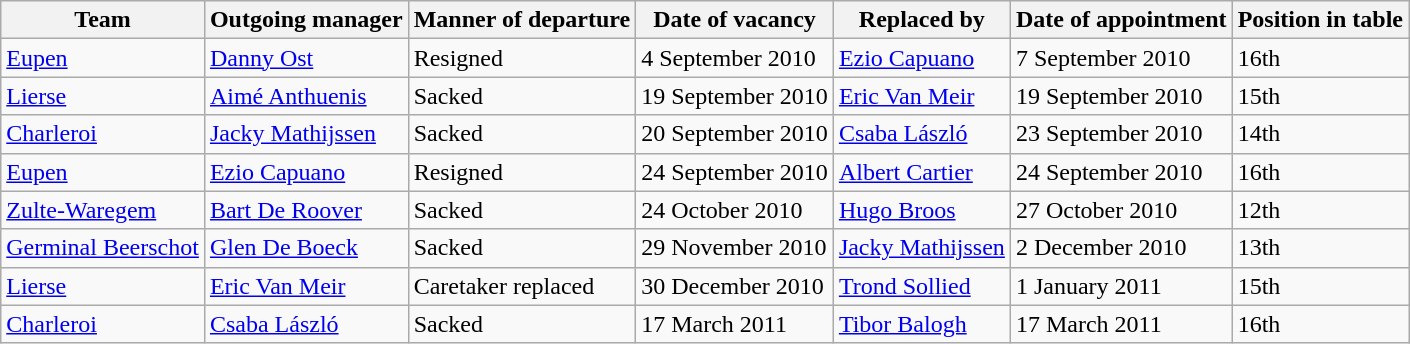<table class="wikitable">
<tr>
<th>Team</th>
<th>Outgoing manager</th>
<th>Manner of departure</th>
<th>Date of vacancy</th>
<th>Replaced by</th>
<th>Date of appointment</th>
<th>Position in table</th>
</tr>
<tr>
<td><a href='#'>Eupen</a></td>
<td> <a href='#'>Danny Ost</a></td>
<td>Resigned</td>
<td>4 September 2010</td>
<td> <a href='#'>Ezio Capuano</a></td>
<td>7 September 2010</td>
<td>16th</td>
</tr>
<tr>
<td><a href='#'>Lierse</a></td>
<td> <a href='#'>Aimé Anthuenis</a></td>
<td>Sacked</td>
<td>19 September 2010</td>
<td> <a href='#'>Eric Van Meir</a></td>
<td>19 September 2010</td>
<td>15th</td>
</tr>
<tr>
<td><a href='#'>Charleroi</a></td>
<td> <a href='#'>Jacky Mathijssen</a></td>
<td>Sacked</td>
<td>20 September 2010</td>
<td> <a href='#'>Csaba László</a></td>
<td>23 September 2010</td>
<td>14th</td>
</tr>
<tr>
<td><a href='#'>Eupen</a></td>
<td> <a href='#'>Ezio Capuano</a></td>
<td>Resigned</td>
<td>24 September 2010</td>
<td> <a href='#'>Albert Cartier</a></td>
<td>24 September 2010</td>
<td>16th</td>
</tr>
<tr>
<td><a href='#'>Zulte-Waregem</a></td>
<td> <a href='#'>Bart De Roover</a></td>
<td>Sacked</td>
<td>24 October 2010</td>
<td> <a href='#'>Hugo Broos</a></td>
<td>27 October 2010</td>
<td>12th</td>
</tr>
<tr>
<td><a href='#'>Germinal Beerschot</a></td>
<td> <a href='#'>Glen De Boeck</a></td>
<td>Sacked</td>
<td>29 November 2010</td>
<td> <a href='#'>Jacky Mathijssen</a></td>
<td>2 December 2010</td>
<td>13th</td>
</tr>
<tr>
<td><a href='#'>Lierse</a></td>
<td> <a href='#'>Eric Van Meir</a></td>
<td>Caretaker replaced</td>
<td>30 December 2010</td>
<td> <a href='#'>Trond Sollied</a></td>
<td>1 January 2011</td>
<td>15th</td>
</tr>
<tr>
<td><a href='#'>Charleroi</a></td>
<td> <a href='#'>Csaba László</a></td>
<td>Sacked</td>
<td>17 March 2011</td>
<td> <a href='#'>Tibor Balogh</a></td>
<td>17 March 2011</td>
<td>16th</td>
</tr>
</table>
